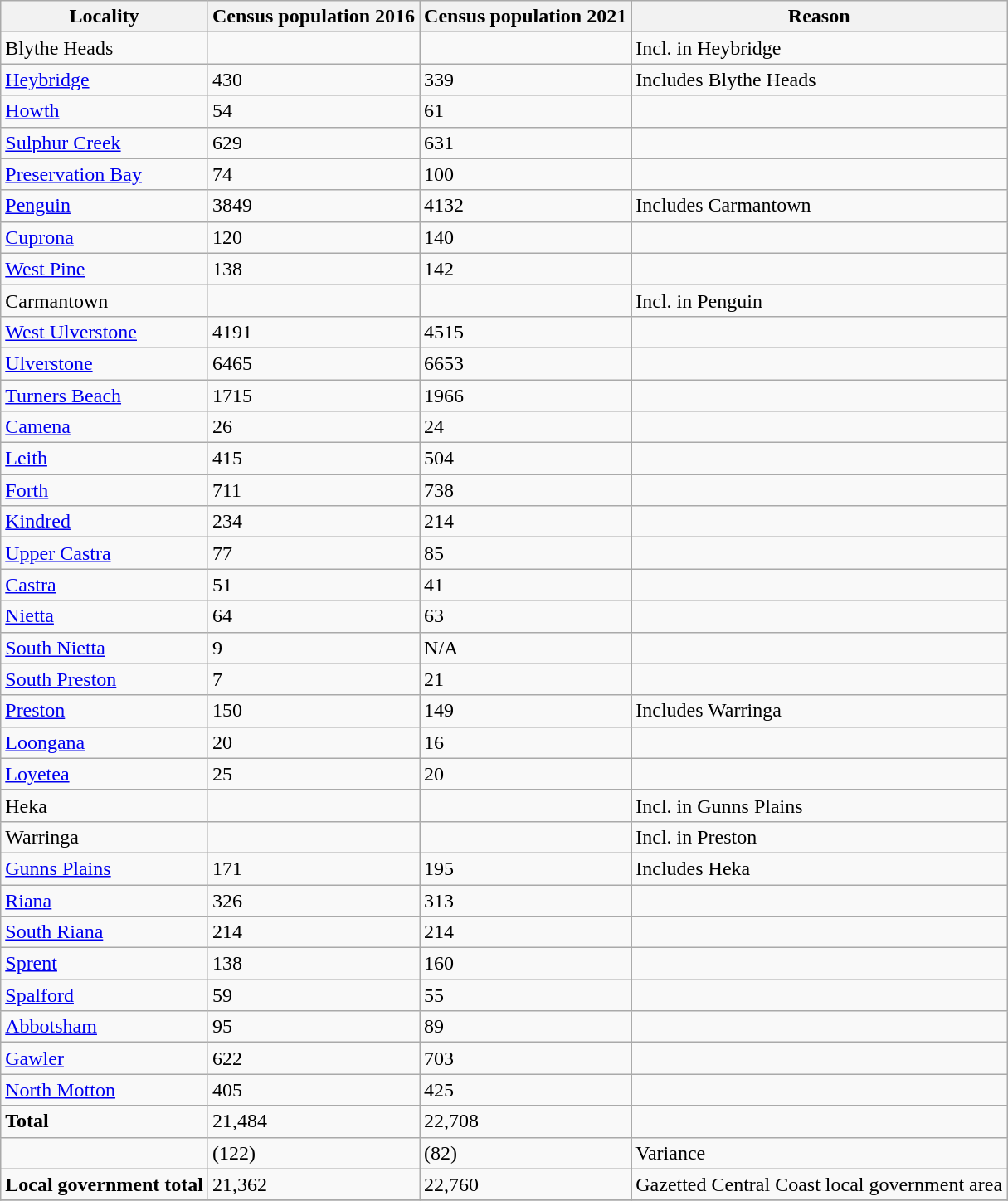<table class="wikitable">
<tr>
<th>Locality</th>
<th>Census population 2016</th>
<th>Census population 2021</th>
<th>Reason</th>
</tr>
<tr>
<td>Blythe Heads</td>
<td></td>
<td></td>
<td>Incl. in Heybridge</td>
</tr>
<tr>
<td><a href='#'>Heybridge</a></td>
<td>430</td>
<td>339</td>
<td>Includes Blythe Heads</td>
</tr>
<tr>
<td><a href='#'>Howth</a></td>
<td>54</td>
<td>61</td>
<td></td>
</tr>
<tr>
<td><a href='#'>Sulphur Creek</a></td>
<td>629</td>
<td>631</td>
<td></td>
</tr>
<tr>
<td><a href='#'>Preservation Bay</a></td>
<td>74</td>
<td>100</td>
<td></td>
</tr>
<tr>
<td><a href='#'>Penguin</a></td>
<td>3849</td>
<td>4132</td>
<td>Includes Carmantown</td>
</tr>
<tr>
<td><a href='#'>Cuprona</a></td>
<td>120</td>
<td>140</td>
<td></td>
</tr>
<tr>
<td><a href='#'>West Pine</a></td>
<td>138</td>
<td>142</td>
<td></td>
</tr>
<tr>
<td>Carmantown</td>
<td></td>
<td></td>
<td>Incl. in Penguin</td>
</tr>
<tr>
<td><a href='#'>West Ulverstone</a></td>
<td>4191</td>
<td>4515</td>
<td></td>
</tr>
<tr>
<td><a href='#'>Ulverstone</a></td>
<td>6465</td>
<td>6653</td>
<td></td>
</tr>
<tr>
<td><a href='#'>Turners Beach</a></td>
<td>1715</td>
<td>1966</td>
<td></td>
</tr>
<tr>
<td><a href='#'>Camena</a></td>
<td>26</td>
<td>24</td>
<td></td>
</tr>
<tr>
<td><a href='#'>Leith</a></td>
<td>415</td>
<td>504</td>
<td></td>
</tr>
<tr>
<td><a href='#'>Forth</a></td>
<td>711</td>
<td>738</td>
<td></td>
</tr>
<tr>
<td><a href='#'>Kindred</a></td>
<td>234</td>
<td>214</td>
<td></td>
</tr>
<tr>
<td><a href='#'>Upper Castra</a></td>
<td>77</td>
<td>85</td>
<td></td>
</tr>
<tr>
<td><a href='#'>Castra</a></td>
<td>51</td>
<td>41</td>
<td></td>
</tr>
<tr>
<td><a href='#'>Nietta</a></td>
<td>64</td>
<td>63</td>
<td></td>
</tr>
<tr>
<td><a href='#'>South Nietta</a></td>
<td>9</td>
<td>N/A</td>
<td></td>
</tr>
<tr>
<td><a href='#'>South Preston</a></td>
<td>7</td>
<td>21</td>
<td></td>
</tr>
<tr>
<td><a href='#'>Preston</a></td>
<td>150</td>
<td>149</td>
<td>Includes Warringa</td>
</tr>
<tr>
<td><a href='#'>Loongana</a></td>
<td>20</td>
<td>16</td>
<td></td>
</tr>
<tr>
<td><a href='#'>Loyetea</a></td>
<td>25</td>
<td>20</td>
<td></td>
</tr>
<tr>
<td>Heka</td>
<td></td>
<td></td>
<td>Incl. in Gunns Plains</td>
</tr>
<tr>
<td>Warringa</td>
<td></td>
<td></td>
<td>Incl. in Preston</td>
</tr>
<tr>
<td><a href='#'>Gunns Plains</a></td>
<td>171</td>
<td>195</td>
<td>Includes Heka</td>
</tr>
<tr>
<td><a href='#'>Riana</a></td>
<td>326</td>
<td>313</td>
<td></td>
</tr>
<tr>
<td><a href='#'>South Riana</a></td>
<td>214</td>
<td>214</td>
<td></td>
</tr>
<tr>
<td><a href='#'>Sprent</a></td>
<td>138</td>
<td>160</td>
<td></td>
</tr>
<tr>
<td><a href='#'>Spalford</a></td>
<td>59</td>
<td>55</td>
<td></td>
</tr>
<tr>
<td><a href='#'>Abbotsham</a></td>
<td>95</td>
<td>89</td>
<td></td>
</tr>
<tr>
<td><a href='#'>Gawler</a></td>
<td>622</td>
<td>703</td>
<td></td>
</tr>
<tr>
<td><a href='#'>North Motton</a></td>
<td>405</td>
<td>425</td>
<td></td>
</tr>
<tr>
<td><strong>Total</strong></td>
<td>21,484</td>
<td>22,708</td>
<td></td>
</tr>
<tr>
<td></td>
<td>(122)</td>
<td>(82)</td>
<td>Variance</td>
</tr>
<tr>
<td><strong>Local government total</strong></td>
<td>21,362</td>
<td>22,760</td>
<td>Gazetted Central Coast local government area</td>
</tr>
<tr>
</tr>
</table>
